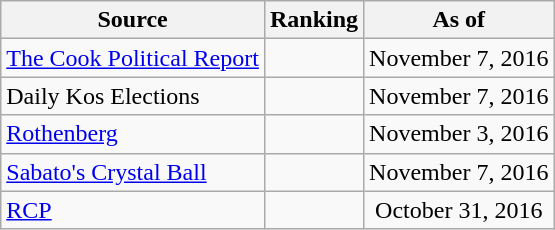<table class="wikitable" style="text-align:center">
<tr>
<th>Source</th>
<th>Ranking</th>
<th>As of</th>
</tr>
<tr>
<td align=left><a href='#'>The Cook Political Report</a></td>
<td></td>
<td>November 7, 2016</td>
</tr>
<tr>
<td align=left>Daily Kos Elections</td>
<td></td>
<td>November 7, 2016</td>
</tr>
<tr>
<td align=left><a href='#'>Rothenberg</a></td>
<td></td>
<td>November 3, 2016</td>
</tr>
<tr>
<td align=left><a href='#'>Sabato's Crystal Ball</a></td>
<td></td>
<td>November 7, 2016</td>
</tr>
<tr>
<td align="left"><a href='#'>RCP</a></td>
<td></td>
<td>October 31, 2016</td>
</tr>
</table>
